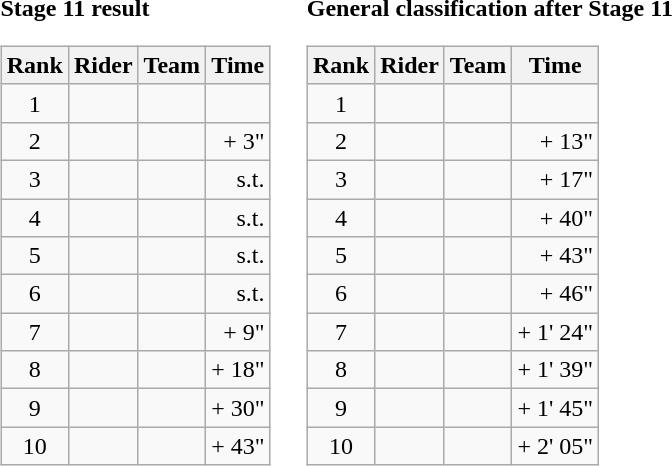<table>
<tr>
<td><strong>Stage 11 result</strong><br><table class="wikitable">
<tr>
<th scope="col">Rank</th>
<th scope="col">Rider</th>
<th scope="col">Team</th>
<th scope="col">Time</th>
</tr>
<tr>
<td style="text-align:center;">1</td>
<td></td>
<td></td>
<td style="text-align:right;"></td>
</tr>
<tr>
<td style="text-align:center;">2</td>
<td></td>
<td></td>
<td style="text-align:right;">+ 3"</td>
</tr>
<tr>
<td style="text-align:center;">3</td>
<td></td>
<td></td>
<td style="text-align:right;">s.t.</td>
</tr>
<tr>
<td style="text-align:center;">4</td>
<td></td>
<td></td>
<td style="text-align:right;">s.t.</td>
</tr>
<tr>
<td style="text-align:center;">5</td>
<td></td>
<td></td>
<td style="text-align:right;">s.t.</td>
</tr>
<tr>
<td style="text-align:center;">6</td>
<td></td>
<td></td>
<td style="text-align:right;">s.t.</td>
</tr>
<tr>
<td style="text-align:center;">7</td>
<td></td>
<td></td>
<td style="text-align:right;">+ 9"</td>
</tr>
<tr>
<td style="text-align:center;">8</td>
<td></td>
<td></td>
<td style="text-align:right;">+ 18"</td>
</tr>
<tr>
<td style="text-align:center;">9</td>
<td></td>
<td></td>
<td style="text-align:right;">+ 30"</td>
</tr>
<tr>
<td style="text-align:center;">10</td>
<td></td>
<td></td>
<td style="text-align:right;">+ 43"</td>
</tr>
</table>
</td>
<td></td>
<td><strong>General classification after Stage 11</strong><br><table class="wikitable">
<tr>
<th scope="col">Rank</th>
<th scope="col">Rider</th>
<th scope="col">Team</th>
<th scope="col">Time</th>
</tr>
<tr>
<td style="text-align:center;">1</td>
<td></td>
<td></td>
<td style="text-align:right;"></td>
</tr>
<tr>
<td style="text-align:center;">2</td>
<td></td>
<td></td>
<td style="text-align:right;">+ 13"</td>
</tr>
<tr>
<td style="text-align:center;">3</td>
<td></td>
<td></td>
<td style="text-align:right;">+ 17"</td>
</tr>
<tr>
<td style="text-align:center;">4</td>
<td></td>
<td></td>
<td style="text-align:right;">+ 40"</td>
</tr>
<tr>
<td style="text-align:center;">5</td>
<td></td>
<td></td>
<td style="text-align:right;">+ 43"</td>
</tr>
<tr>
<td style="text-align:center;">6</td>
<td></td>
<td></td>
<td style="text-align:right;">+ 46"</td>
</tr>
<tr>
<td style="text-align:center;">7</td>
<td></td>
<td></td>
<td style="text-align:right;">+ 1' 24"</td>
</tr>
<tr>
<td style="text-align:center;">8</td>
<td></td>
<td></td>
<td style="text-align:right;">+ 1' 39"</td>
</tr>
<tr>
<td style="text-align:center;">9</td>
<td></td>
<td></td>
<td style="text-align:right;">+ 1' 45"</td>
</tr>
<tr>
<td style="text-align:center;">10</td>
<td></td>
<td></td>
<td style="text-align:right;">+ 2' 05"</td>
</tr>
</table>
</td>
</tr>
</table>
